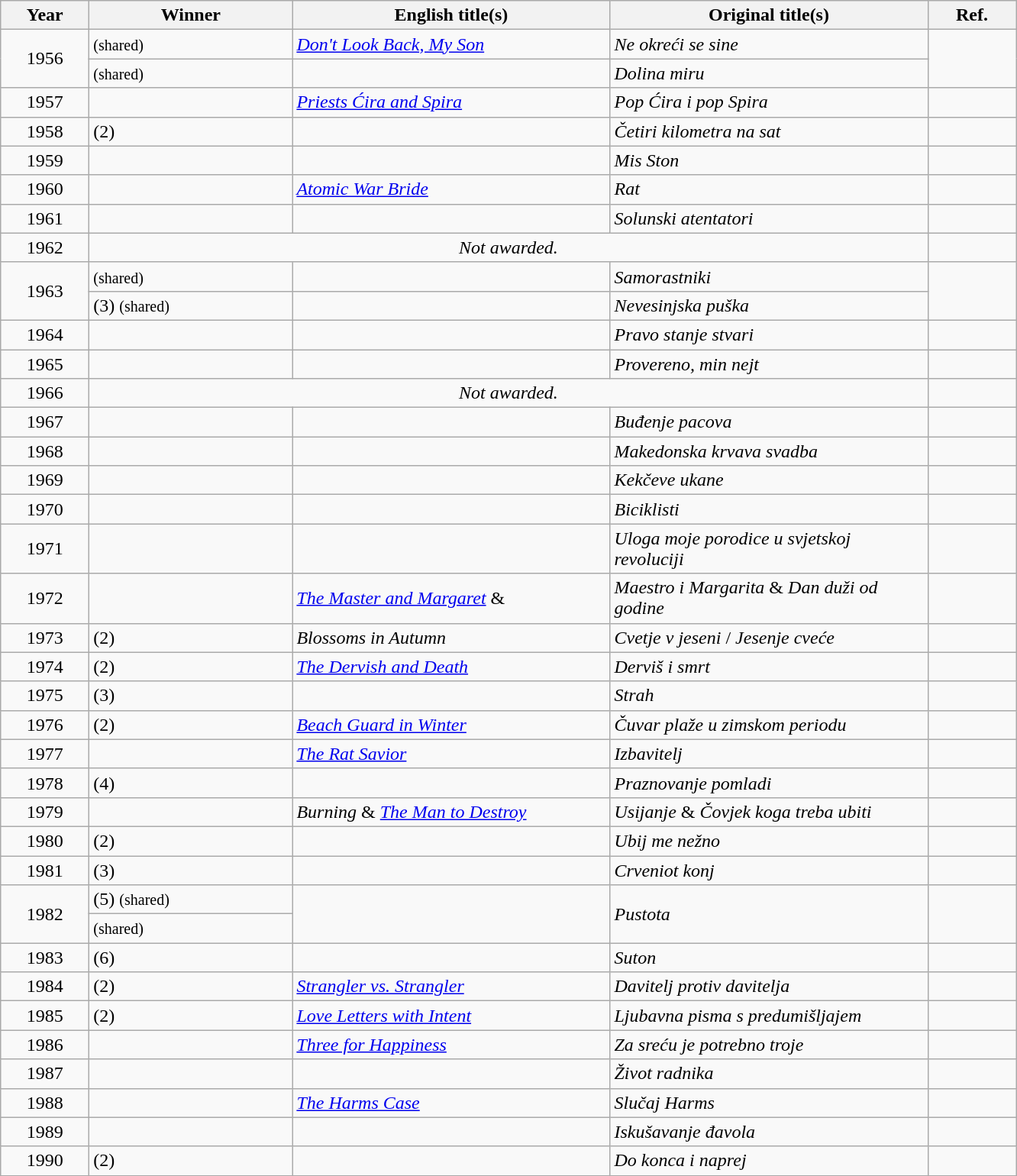<table class="wikitable sortable">
<tr>
<th width="70"><strong>Year</strong></th>
<th width="170"><strong>Winner</strong></th>
<th width="270"><strong>English title(s)</strong></th>
<th width="270"><strong>Original title(s)</strong></th>
<th width="70"><strong>Ref.</strong></th>
</tr>
<tr>
<td style="text-align:center;" rowspan=2>1956</td>
<td> <small>(shared)</small></td>
<td><em><a href='#'>Don't Look Back, My Son</a></em></td>
<td><em>Ne okreći se sine</em></td>
<td style="text-align:center;" rowspan=2></td>
</tr>
<tr>
<td> <small>(shared)</small></td>
<td></td>
<td><em>Dolina miru</em></td>
</tr>
<tr>
<td style="text-align:center;">1957</td>
<td></td>
<td><em><a href='#'>Priests Ćira and Spira</a></em></td>
<td><em>Pop Ćira i pop Spira</em></td>
<td style="text-align:center;"></td>
</tr>
<tr>
<td style="text-align:center;">1958</td>
<td> (2)</td>
<td></td>
<td><em>Četiri kilometra na sat</em></td>
<td style="text-align:center;"></td>
</tr>
<tr>
<td style="text-align:center;">1959</td>
<td></td>
<td></td>
<td><em>Mis Ston</em></td>
<td style="text-align:center;"></td>
</tr>
<tr>
<td style="text-align:center;">1960</td>
<td></td>
<td><em><a href='#'>Atomic War Bride</a></em></td>
<td><em>Rat</em></td>
<td style="text-align:center;"></td>
</tr>
<tr>
<td style="text-align:center;">1961</td>
<td></td>
<td></td>
<td><em>Solunski atentatori</em></td>
<td style="text-align:center;"></td>
</tr>
<tr>
<td style="text-align:center;">1962</td>
<td style="text-align:center;" colspan=3><em>Not awarded.</em></td>
<td style="text-align:center;"></td>
</tr>
<tr>
<td style="text-align:center;" rowspan=2>1963</td>
<td>  <small>(shared)</small></td>
<td></td>
<td><em>Samorastniki</em></td>
<td style="text-align:center;" rowspan=2></td>
</tr>
<tr>
<td> (3)  <small>(shared)</small></td>
<td></td>
<td><em>Nevesinjska puška</em></td>
</tr>
<tr>
<td style="text-align:center;">1964</td>
<td></td>
<td></td>
<td><em>Pravo stanje stvari</em></td>
<td style="text-align:center;"></td>
</tr>
<tr>
<td style="text-align:center;">1965</td>
<td></td>
<td></td>
<td><em>Provereno, min nejt</em></td>
<td style="text-align:center;"></td>
</tr>
<tr>
<td style="text-align:center;">1966</td>
<td style="text-align:center;" colspan=3><em>Not awarded.</em></td>
<td style="text-align:center;"></td>
</tr>
<tr>
<td style="text-align:center;">1967</td>
<td></td>
<td></td>
<td><em>Buđenje pacova</em></td>
<td style="text-align:center;"></td>
</tr>
<tr>
<td style="text-align:center;">1968</td>
<td></td>
<td></td>
<td><em>Makedonska krvava svadba</em></td>
<td style="text-align:center;"></td>
</tr>
<tr>
<td style="text-align:center;">1969</td>
<td></td>
<td></td>
<td><em>Kekčeve ukane</em></td>
<td style="text-align:center;"></td>
</tr>
<tr>
<td style="text-align:center;">1970</td>
<td></td>
<td></td>
<td><em>Biciklisti</em></td>
<td style="text-align:center;"></td>
</tr>
<tr>
<td style="text-align:center;">1971</td>
<td></td>
<td></td>
<td><em>Uloga moje porodice u svjetskoj revoluciji</em></td>
<td style="text-align:center;"></td>
</tr>
<tr>
<td style="text-align:center;">1972</td>
<td></td>
<td><em><a href='#'>The Master and Margaret</a></em> &</td>
<td><em>Maestro i Margarita</em> & <em>Dan duži od godine</em></td>
<td style="text-align:center;"></td>
</tr>
<tr>
<td style="text-align:center;">1973</td>
<td> (2)</td>
<td><em>Blossoms in Autumn</em></td>
<td><em>Cvetje v jeseni</em> / <em>Jesenje cveće</em></td>
<td style="text-align:center;"></td>
</tr>
<tr>
<td style="text-align:center;">1974</td>
<td> (2)</td>
<td><em><a href='#'>The Dervish and Death</a></em></td>
<td><em>Derviš i smrt</em></td>
<td style="text-align:center;"></td>
</tr>
<tr>
<td style="text-align:center;">1975</td>
<td> (3)</td>
<td></td>
<td><em>Strah</em></td>
<td style="text-align:center;"></td>
</tr>
<tr>
<td style="text-align:center;">1976</td>
<td> (2)</td>
<td><em><a href='#'>Beach Guard in Winter</a></em></td>
<td><em>Čuvar plaže u zimskom periodu</em></td>
<td style="text-align:center;"></td>
</tr>
<tr>
<td style="text-align:center;">1977</td>
<td></td>
<td><em><a href='#'>The Rat Savior</a></em></td>
<td><em>Izbavitelj</em></td>
<td style="text-align:center;"></td>
</tr>
<tr>
<td style="text-align:center;">1978</td>
<td> (4)</td>
<td></td>
<td><em>Praznovanje pomladi</em></td>
<td style="text-align:center;"></td>
</tr>
<tr>
<td style="text-align:center;">1979</td>
<td></td>
<td><em>Burning</em> & <em><a href='#'>The Man to Destroy</a></em></td>
<td><em>Usijanje</em> & <em>Čovjek koga treba ubiti</em></td>
<td style="text-align:center;"></td>
</tr>
<tr>
<td style="text-align:center;">1980</td>
<td> (2)</td>
<td></td>
<td><em>Ubij me nežno</em></td>
<td style="text-align:center;"></td>
</tr>
<tr>
<td style="text-align:center;">1981</td>
<td> (3)</td>
<td></td>
<td><em>Crveniot konj</em></td>
<td style="text-align:center;"></td>
</tr>
<tr>
<td style="text-align:center;" rowspan=2>1982</td>
<td> (5) <small>(shared)</small></td>
<td rowspan=2></td>
<td rowspan=2><em>Pustota</em></td>
<td style="text-align:center;" rowspan=2></td>
</tr>
<tr>
<td> <small>(shared)</small></td>
</tr>
<tr>
<td style="text-align:center;">1983</td>
<td> (6)</td>
<td></td>
<td><em>Suton</em></td>
<td style="text-align:center;"></td>
</tr>
<tr>
<td style="text-align:center;">1984</td>
<td> (2)</td>
<td><em><a href='#'>Strangler vs. Strangler</a></em></td>
<td><em>Davitelj protiv davitelja</em></td>
<td style="text-align:center;"></td>
</tr>
<tr>
<td style="text-align:center;">1985</td>
<td> (2)</td>
<td><em><a href='#'>Love Letters with Intent</a></em></td>
<td><em>Ljubavna pisma s predumišljajem</em></td>
<td style="text-align:center;"></td>
</tr>
<tr>
<td style="text-align:center;">1986</td>
<td></td>
<td><em><a href='#'>Three for Happiness</a></em></td>
<td><em>Za sreću je potrebno troje</em></td>
<td style="text-align:center;"></td>
</tr>
<tr>
<td style="text-align:center;">1987</td>
<td></td>
<td></td>
<td><em>Život radnika</em></td>
<td style="text-align:center;"></td>
</tr>
<tr>
<td style="text-align:center;">1988</td>
<td></td>
<td><em><a href='#'>The Harms Case</a></em></td>
<td><em>Slučaj Harms</em></td>
<td style="text-align:center;"></td>
</tr>
<tr>
<td style="text-align:center;">1989</td>
<td></td>
<td></td>
<td><em>Iskušavanje đavola</em></td>
<td style="text-align:center;"></td>
</tr>
<tr>
<td style="text-align:center;">1990</td>
<td> (2)</td>
<td></td>
<td><em>Do konca i naprej</em></td>
<td style="text-align:center;"></td>
</tr>
<tr>
</tr>
</table>
